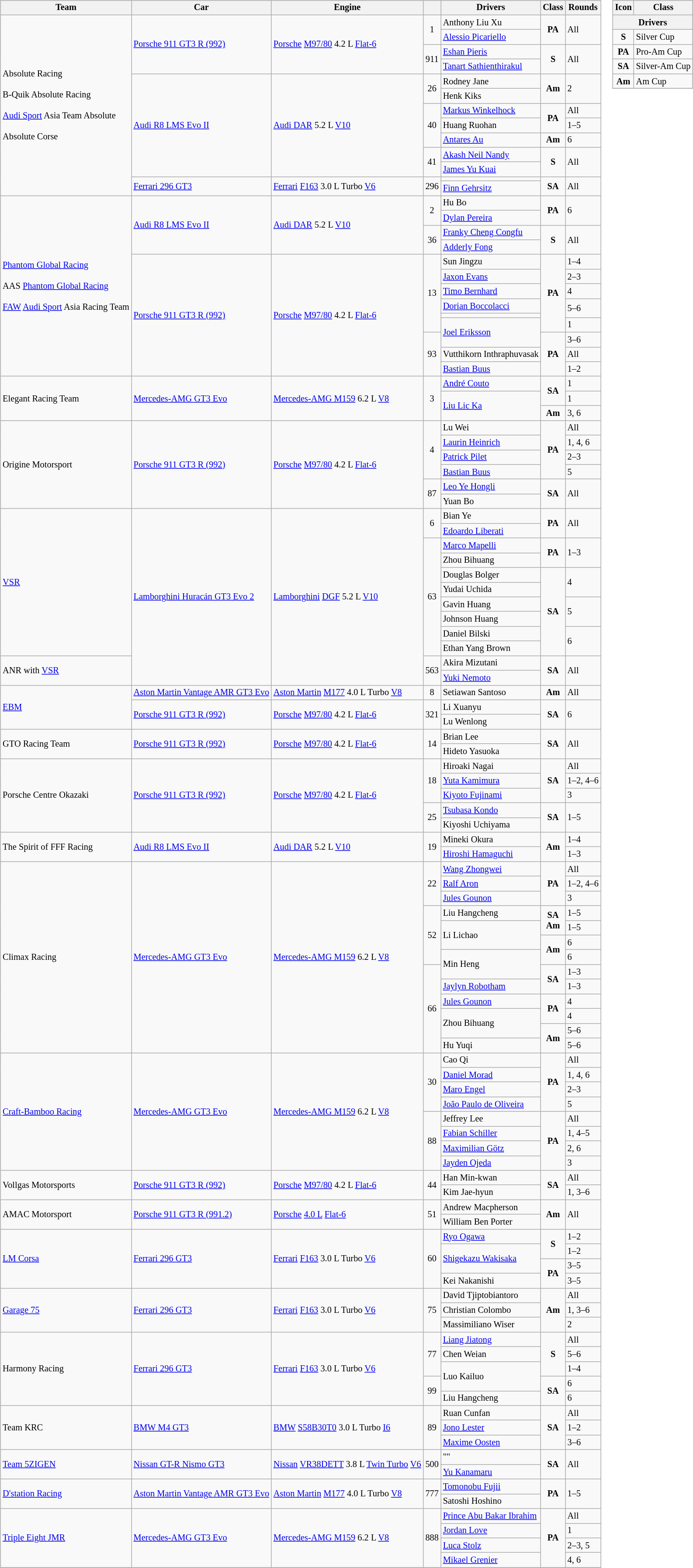<table>
<tr>
<td><br><table class="wikitable" style="font-size: 85%;">
<tr>
<th>Team</th>
<th>Car</th>
<th>Engine</th>
<th></th>
<th>Drivers</th>
<th>Class</th>
<th>Rounds</th>
</tr>
<tr>
<td rowspan="13"> Absolute Racing<br><br> B-Quik Absolute Racing<br><br> <a href='#'>Audi Sport</a> Asia Team Absolute<br><br> Absolute Corse</td>
<td rowspan="4"><a href='#'>Porsche 911 GT3 R (992)</a></td>
<td rowspan="4"><a href='#'>Porsche</a> <a href='#'>M97/80</a> 4.2 L <a href='#'>Flat-6</a></td>
<td rowspan="2" align=center>1</td>
<td> Anthony Liu Xu</td>
<td rowspan="2" align=center><strong><span>PA</span></strong></td>
<td rowspan="2">All</td>
</tr>
<tr>
<td> <a href='#'>Alessio Picariello</a></td>
</tr>
<tr>
<td rowspan="2" align=center>911</td>
<td> <a href='#'>Eshan Pieris</a></td>
<td rowspan="2" align=center><strong><span>S</span></strong></td>
<td rowspan="2">All</td>
</tr>
<tr>
<td> <a href='#'>Tanart Sathienthirakul</a></td>
</tr>
<tr>
<td rowspan="7"><a href='#'>Audi R8 LMS Evo II</a></td>
<td rowspan="7"><a href='#'>Audi DAR</a> 5.2 L <a href='#'>V10</a></td>
<td rowspan="2" align=center>26</td>
<td> Rodney Jane</td>
<td rowspan="2" align=center><strong><span>Am</span></strong></td>
<td rowspan="2">2</td>
</tr>
<tr>
<td> Henk Kiks</td>
</tr>
<tr>
<td rowspan="3" align=center>40</td>
<td> <a href='#'>Markus Winkelhock</a></td>
<td rowspan="2" align=center><strong><span>PA</span></strong></td>
<td>All</td>
</tr>
<tr>
<td> Huang Ruohan</td>
<td>1–5</td>
</tr>
<tr>
<td> <a href='#'>Antares Au</a></td>
<td align=center><strong><span>Am</span></strong></td>
<td>6</td>
</tr>
<tr>
<td rowspan="2" align=center>41</td>
<td> <a href='#'>Akash Neil Nandy</a></td>
<td rowspan="2" align=center><strong><span>S</span></strong></td>
<td rowspan="2">All</td>
</tr>
<tr>
<td> <a href='#'>James Yu Kuai</a></td>
</tr>
<tr>
<td rowspan="2"><a href='#'>Ferrari 296 GT3</a></td>
<td rowspan="2"><a href='#'>Ferrari</a> <a href='#'>F163</a> 3.0 L Turbo <a href='#'>V6</a></td>
<td rowspan="2" align=center>296</td>
<td> </td>
<td rowspan="2" align=center><strong><span>SA</span></strong></td>
<td rowspan="2">All</td>
</tr>
<tr>
<td> <a href='#'>Finn Gehrsitz</a></td>
</tr>
<tr>
<td rowspan="13" nowrap> <a href='#'>Phantom Global Racing</a><br><br> AAS <a href='#'>Phantom Global Racing</a><br><br> <a href='#'>FAW</a> <a href='#'>Audi Sport</a> Asia Racing Team</td>
<td rowspan="4"><a href='#'>Audi R8 LMS Evo II</a></td>
<td rowspan="4"><a href='#'>Audi DAR</a> 5.2 L <a href='#'>V10</a></td>
<td rowspan="2" align=center>2</td>
<td> Hu Bo</td>
<td rowspan="2" align=center><strong><span>PA</span></strong></td>
<td rowspan="2">6</td>
</tr>
<tr>
<td> <a href='#'>Dylan Pereira</a></td>
</tr>
<tr>
<td rowspan="2" align=center>36</td>
<td> <a href='#'>Franky Cheng Congfu</a></td>
<td rowspan="2" align=center><strong><span>S</span></strong></td>
<td rowspan="2">All</td>
</tr>
<tr>
<td> <a href='#'>Adderly Fong</a></td>
</tr>
<tr>
<td rowspan="9"><a href='#'>Porsche 911 GT3 R (992)</a></td>
<td rowspan="9"><a href='#'>Porsche</a> <a href='#'>M97/80</a> 4.2 L <a href='#'>Flat-6</a></td>
<td rowspan="6" align=center>13</td>
<td> Sun Jingzu</td>
<td rowspan="6" align=center><strong><span>PA</span></strong></td>
<td>1–4</td>
</tr>
<tr>
<td> <a href='#'>Jaxon Evans</a></td>
<td>2–3</td>
</tr>
<tr>
<td> <a href='#'>Timo Bernhard</a></td>
<td>4</td>
</tr>
<tr>
<td> <a href='#'>Dorian Boccolacci</a></td>
<td rowspan="2">5–6</td>
</tr>
<tr>
<td> </td>
</tr>
<tr>
<td rowspan="2"> <a href='#'>Joel Eriksson</a></td>
<td>1</td>
</tr>
<tr>
<td rowspan="3" align=center>93</td>
<td rowspan="3" align=center><strong><span>PA</span></strong></td>
<td>3–6</td>
</tr>
<tr>
<td nowrap> Vutthikorn Inthraphuvasak</td>
<td>All</td>
</tr>
<tr>
<td nowrap> <a href='#'>Bastian Buus</a></td>
<td>1–2</td>
</tr>
<tr>
<td rowspan="3"> Elegant Racing Team</td>
<td rowspan="3"><a href='#'>Mercedes-AMG GT3 Evo</a></td>
<td rowspan="3"><a href='#'>Mercedes-AMG M159</a> 6.2 L <a href='#'>V8</a></td>
<td rowspan="3" align=center>3</td>
<td> <a href='#'>André Couto</a></td>
<td rowspan="2" align=center><strong><span>SA</span></strong></td>
<td>1</td>
</tr>
<tr>
<td rowspan="2"> <a href='#'>Liu Lic Ka</a></td>
<td>1</td>
</tr>
<tr>
<td align=center><strong><span>Am</span></strong></td>
<td>3, 6</td>
</tr>
<tr>
<td rowspan="6"> Origine Motorsport</td>
<td rowspan="6"><a href='#'>Porsche 911 GT3 R (992)</a></td>
<td rowspan="6"><a href='#'>Porsche</a> <a href='#'>M97/80</a> 4.2 L <a href='#'>Flat-6</a></td>
<td rowspan="4" align=center>4</td>
<td> Lu Wei</td>
<td rowspan="4" align=center><strong><span>PA</span></strong></td>
<td>All</td>
</tr>
<tr>
<td> <a href='#'>Laurin Heinrich</a></td>
<td>1, 4, 6</td>
</tr>
<tr>
<td> <a href='#'>Patrick Pilet</a></td>
<td>2–3</td>
</tr>
<tr>
<td> <a href='#'>Bastian Buus</a></td>
<td>5</td>
</tr>
<tr>
<td rowspan="2" align=center>87</td>
<td> <a href='#'>Leo Ye Hongli</a></td>
<td rowspan="2" align=center><strong><span>SA</span></strong></td>
<td rowspan="2">All</td>
</tr>
<tr>
<td> Yuan Bo</td>
</tr>
<tr>
<td rowspan="10"> <a href='#'>VSR</a></td>
<td rowspan="12"><a href='#'>Lamborghini Huracán GT3 Evo 2</a></td>
<td rowspan="12"><a href='#'>Lamborghini</a> <a href='#'>DGF</a> 5.2 L <a href='#'>V10</a></td>
<td rowspan="2" align=center>6</td>
<td> Bian Ye</td>
<td rowspan="2" align=center><strong><span>PA</span></strong></td>
<td rowspan="2">All</td>
</tr>
<tr>
<td> <a href='#'>Edoardo Liberati</a></td>
</tr>
<tr>
<td rowspan="8" align=center>63</td>
<td> <a href='#'>Marco Mapelli</a></td>
<td rowspan="2" align=center><strong><span>PA</span></strong></td>
<td rowspan="2">1–3</td>
</tr>
<tr>
<td> Zhou Bihuang</td>
</tr>
<tr>
<td> Douglas Bolger</td>
<td rowspan="6" align=center><strong><span>SA</span></strong></td>
<td rowspan="2">4</td>
</tr>
<tr>
<td> Yudai Uchida</td>
</tr>
<tr>
<td> Gavin Huang</td>
<td rowspan="2">5</td>
</tr>
<tr>
<td> Johnson Huang</td>
</tr>
<tr>
<td> Daniel Bilski</td>
<td rowspan="2">6</td>
</tr>
<tr>
<td> Ethan Yang Brown</td>
</tr>
<tr>
<td rowspan="2"> ANR with <a href='#'>VSR</a></td>
<td rowspan="2" align=center>563</td>
<td> Akira Mizutani</td>
<td rowspan="2" align=center><strong><span>SA</span></strong></td>
<td rowspan="2">All</td>
</tr>
<tr>
<td> <a href='#'>Yuki Nemoto</a></td>
</tr>
<tr>
<td rowspan="3"> <a href='#'>EBM</a></td>
<td nowrap><a href='#'>Aston Martin Vantage AMR GT3 Evo</a></td>
<td><a href='#'>Aston Martin</a> <a href='#'>M177</a> 4.0 L Turbo <a href='#'>V8</a></td>
<td align=center>8</td>
<td> Setiawan Santoso</td>
<td align=center><strong><span>Am</span></strong></td>
<td>All</td>
</tr>
<tr>
<td rowspan="2"><a href='#'>Porsche 911 GT3 R (992)</a></td>
<td rowspan="2"><a href='#'>Porsche</a> <a href='#'>M97/80</a> 4.2 L <a href='#'>Flat-6</a></td>
<td rowspan="2" align=center>321</td>
<td> Li Xuanyu</td>
<td rowspan="2" align=center><strong><span>SA</span></strong></td>
<td rowspan="2">6</td>
</tr>
<tr>
<td> Lu Wenlong</td>
</tr>
<tr>
<td rowspan="2"> GTO Racing Team</td>
<td rowspan="2"><a href='#'>Porsche 911 GT3 R (992)</a></td>
<td rowspan="2"><a href='#'>Porsche</a> <a href='#'>M97/80</a> 4.2 L <a href='#'>Flat-6</a></td>
<td rowspan="2" align=center>14</td>
<td> Brian Lee</td>
<td rowspan="2" align=center><strong><span>SA</span></strong></td>
<td rowspan="2">All</td>
</tr>
<tr>
<td> Hideto Yasuoka</td>
</tr>
<tr>
<td rowspan="5"> Porsche Centre Okazaki</td>
<td rowspan="5"><a href='#'>Porsche 911 GT3 R (992)</a></td>
<td rowspan="5"><a href='#'>Porsche</a> <a href='#'>M97/80</a> 4.2 L <a href='#'>Flat-6</a></td>
<td rowspan="3" align=center>18</td>
<td> Hiroaki Nagai</td>
<td rowspan="3" align=center><strong><span>SA</span></strong></td>
<td>All</td>
</tr>
<tr>
<td> <a href='#'>Yuta Kamimura</a></td>
<td nowrap>1–2, 4–6</td>
</tr>
<tr>
<td> <a href='#'>Kiyoto Fujinami</a></td>
<td>3</td>
</tr>
<tr>
<td rowspan="2" align=center>25</td>
<td> <a href='#'>Tsubasa Kondo</a></td>
<td rowspan="2" align=center><strong><span>SA</span></strong></td>
<td rowspan="2">1–5</td>
</tr>
<tr>
<td> Kiyoshi Uchiyama</td>
</tr>
<tr>
<td rowspan="2"> The Spirit of FFF Racing</td>
<td rowspan="2"><a href='#'>Audi R8 LMS Evo II</a></td>
<td rowspan="2"><a href='#'>Audi DAR</a> 5.2 L <a href='#'>V10</a></td>
<td rowspan="2" align=center>19</td>
<td> Mineki Okura</td>
<td rowspan="2" align=center><strong><span>Am</span></strong></td>
<td>1–4</td>
</tr>
<tr>
<td> <a href='#'>Hiroshi Hamaguchi</a></td>
<td>1–3</td>
</tr>
<tr>
<td rowspan="13"> Climax Racing</td>
<td rowspan="13"><a href='#'>Mercedes-AMG GT3 Evo</a></td>
<td rowspan="13"><a href='#'>Mercedes-AMG M159</a> 6.2 L <a href='#'>V8</a></td>
<td rowspan="3" align=center>22</td>
<td> <a href='#'>Wang Zhongwei</a></td>
<td rowspan="3" align=center><strong><span>PA</span></strong></td>
<td>All</td>
</tr>
<tr>
<td> <a href='#'>Ralf Aron</a></td>
<td>1–2, 4–6</td>
</tr>
<tr>
<td> <a href='#'>Jules Gounon</a></td>
<td>3</td>
</tr>
<tr>
<td rowspan="4" align=center>52</td>
<td> Liu Hangcheng</td>
<td rowspan="2" align=center><strong><span>SA</span></strong><br><strong><span>Am</span></strong></td>
<td>1–5</td>
</tr>
<tr>
<td rowspan="2"> Li Lichao</td>
<td>1–5</td>
</tr>
<tr>
<td rowspan="2" align=center><strong><span>Am</span></strong></td>
<td>6</td>
</tr>
<tr>
<td rowspan="2"> Min Heng</td>
<td>6</td>
</tr>
<tr>
<td rowspan="6" align=center>66</td>
<td rowspan="2" align=center><strong><span>SA</span></strong></td>
<td>1–3</td>
</tr>
<tr>
<td> <a href='#'>Jaylyn Robotham</a></td>
<td>1–3</td>
</tr>
<tr>
<td> <a href='#'>Jules Gounon</a></td>
<td rowspan="2" align=center><strong><span>PA</span></strong></td>
<td>4</td>
</tr>
<tr>
<td rowspan="2"> Zhou Bihuang</td>
<td>4</td>
</tr>
<tr>
<td rowspan="2" align=center><strong><span>Am</span></strong></td>
<td>5–6</td>
</tr>
<tr>
<td nowrap> Hu Yuqi</td>
<td>5–6</td>
</tr>
<tr>
<td rowspan="8"> <a href='#'>Craft-Bamboo Racing</a></td>
<td rowspan="8"><a href='#'>Mercedes-AMG GT3 Evo</a></td>
<td rowspan="8"><a href='#'>Mercedes-AMG M159</a> 6.2 L <a href='#'>V8</a></td>
<td rowspan="4" align=center>30</td>
<td> Cao Qi</td>
<td rowspan="4" align=center><strong><span>PA</span></strong></td>
<td>All</td>
</tr>
<tr>
<td> <a href='#'>Daniel Morad</a></td>
<td>1, 4, 6</td>
</tr>
<tr>
<td> <a href='#'>Maro Engel</a></td>
<td>2–3</td>
</tr>
<tr>
<td> <a href='#'>João Paulo de Oliveira</a></td>
<td>5</td>
</tr>
<tr>
<td rowspan="4" align=center>88</td>
<td> Jeffrey Lee</td>
<td rowspan="4" align=center><strong><span>PA</span></strong></td>
<td>All</td>
</tr>
<tr>
<td> <a href='#'>Fabian Schiller</a></td>
<td>1, 4–5</td>
</tr>
<tr>
<td> <a href='#'>Maximilian Götz</a></td>
<td>2, 6</td>
</tr>
<tr>
<td> <a href='#'>Jayden Ojeda</a></td>
<td>3</td>
</tr>
<tr>
<td rowspan="2"> Vollgas Motorsports</td>
<td rowspan="2"><a href='#'>Porsche 911 GT3 R (992)</a></td>
<td rowspan="2"><a href='#'>Porsche</a> <a href='#'>M97/80</a> 4.2 L <a href='#'>Flat-6</a></td>
<td rowspan="2" align=center>44</td>
<td> Han Min-kwan</td>
<td rowspan="2" align=center><strong><span>SA</span></strong></td>
<td>All</td>
</tr>
<tr>
<td> Kim Jae-hyun</td>
<td>1, 3–6</td>
</tr>
<tr>
<td rowspan="2"> AMAC Motorsport</td>
<td rowspan="2"><a href='#'>Porsche 911 GT3 R (991.2)</a></td>
<td rowspan="2"><a href='#'>Porsche</a> <a href='#'>4.0 L</a> <a href='#'>Flat-6</a></td>
<td rowspan="2" align=center>51</td>
<td> Andrew Macpherson</td>
<td rowspan="2" align=center><strong><span>Am</span></strong></td>
<td rowspan="2">All</td>
</tr>
<tr>
<td> William Ben Porter</td>
</tr>
<tr>
<td rowspan="4"> <a href='#'>LM Corsa</a></td>
<td rowspan="4"><a href='#'>Ferrari 296 GT3</a></td>
<td rowspan="4"><a href='#'>Ferrari</a> <a href='#'>F163</a> 3.0 L Turbo <a href='#'>V6</a></td>
<td rowspan="4" align=center>60</td>
<td nowrap> <a href='#'>Ryo Ogawa</a></td>
<td rowspan="2" align=center><strong><span>S</span></strong></td>
<td>1–2</td>
</tr>
<tr>
<td rowspan="2"> <a href='#'>Shigekazu Wakisaka</a></td>
<td>1–2</td>
</tr>
<tr>
<td rowspan="2" align=center><strong><span>PA</span></strong></td>
<td>3–5</td>
</tr>
<tr>
<td nowrap> Kei Nakanishi</td>
<td>3–5</td>
</tr>
<tr>
<td rowspan="3"> <a href='#'>Garage 75</a></td>
<td rowspan="3"><a href='#'>Ferrari 296 GT3</a></td>
<td rowspan="3"><a href='#'>Ferrari</a> <a href='#'>F163</a> 3.0 L Turbo <a href='#'>V6</a></td>
<td rowspan="3" align=center>75</td>
<td> David Tjiptobiantoro</td>
<td rowspan="3" align=center><strong><span>Am</span></strong></td>
<td>All</td>
</tr>
<tr>
<td> Christian Colombo</td>
<td>1, 3–6</td>
</tr>
<tr>
<td> Massimiliano Wiser</td>
<td>2</td>
</tr>
<tr>
<td rowspan="5"> Harmony Racing</td>
<td rowspan="5"><a href='#'>Ferrari 296 GT3</a></td>
<td rowspan="5"><a href='#'>Ferrari</a> <a href='#'>F163</a> 3.0 L Turbo <a href='#'>V6</a></td>
<td rowspan="3" align=center>77</td>
<td> <a href='#'>Liang Jiatong</a></td>
<td rowspan="3" align=center><strong><span>S</span></strong></td>
<td>All</td>
</tr>
<tr>
<td> Chen Weian</td>
<td>5–6</td>
</tr>
<tr>
<td rowspan="2"> Luo Kailuo</td>
<td>1–4</td>
</tr>
<tr>
<td rowspan="2" align=center>99</td>
<td rowspan="2" align=center><strong><span>SA</span></strong></td>
<td>6</td>
</tr>
<tr>
<td> Liu Hangcheng</td>
<td>6</td>
</tr>
<tr>
<td rowspan="3"> Team KRC</td>
<td rowspan="3"><a href='#'>BMW M4 GT3</a></td>
<td rowspan="3"><a href='#'>BMW</a> <a href='#'>S58B30T0</a> 3.0 L Turbo <a href='#'>I6</a></td>
<td rowspan="3" align=center>89</td>
<td> Ruan Cunfan</td>
<td rowspan="3" align=center><strong><span>SA</span></strong></td>
<td>All</td>
</tr>
<tr>
<td> <a href='#'>Jono Lester</a></td>
<td>1–2</td>
</tr>
<tr>
<td> <a href='#'>Maxime Oosten</a></td>
<td>3–6</td>
</tr>
<tr>
<td rowspan="2"> <a href='#'>Team 5ZIGEN</a></td>
<td rowspan="2"><a href='#'>Nissan GT-R Nismo GT3</a></td>
<td rowspan="2" nowrap><a href='#'>Nissan</a> <a href='#'>VR38DETT</a> 3.8 L <a href='#'>Twin Turbo</a> <a href='#'>V6</a></td>
<td rowspan="2" align="center">500</td>
<td> ""</td>
<td rowspan="2" align="center"><strong><span>SA</span></strong></td>
<td rowspan="2">All</td>
</tr>
<tr>
<td> <a href='#'>Yu Kanamaru</a></td>
</tr>
<tr>
<td rowspan="2"> <a href='#'>D'station Racing</a></td>
<td rowspan="2"><a href='#'>Aston Martin Vantage AMR GT3 Evo</a></td>
<td rowspan="2"><a href='#'>Aston Martin</a> <a href='#'>M177</a> 4.0 L Turbo <a href='#'>V8</a></td>
<td rowspan="2" align=center>777</td>
<td> <a href='#'>Tomonobu Fujii</a></td>
<td rowspan="2" align=center><strong><span>PA</span></strong></td>
<td rowspan="2">1–5</td>
</tr>
<tr>
<td> Satoshi Hoshino</td>
</tr>
<tr>
<td rowspan="4"> <a href='#'>Triple Eight JMR</a></td>
<td rowspan="4"><a href='#'>Mercedes-AMG GT3 Evo</a></td>
<td rowspan="4"><a href='#'>Mercedes-AMG M159</a> 6.2 L <a href='#'>V8</a></td>
<td rowspan="4" align=center>888</td>
<td nowrap> <a href='#'>Prince Abu Bakar Ibrahim</a></td>
<td rowspan="4" align=center><strong><span>PA</span></strong></td>
<td>All</td>
</tr>
<tr>
<td> <a href='#'>Jordan Love</a></td>
<td>1</td>
</tr>
<tr>
<td> <a href='#'>Luca Stolz</a></td>
<td>2–3, 5</td>
</tr>
<tr>
<td> <a href='#'>Mikael Grenier</a></td>
<td>4, 6</td>
</tr>
<tr>
</tr>
</table>
</td>
<td valign="top"><br><table class="wikitable" style="font-size: 85%;">
<tr>
<th>Icon</th>
<th>Class</th>
</tr>
<tr>
<th colspan=2>Drivers</th>
</tr>
<tr>
<td align=center><strong><span>S</span></strong></td>
<td>Silver Cup</td>
</tr>
<tr>
<td align=center><strong><span>PA</span></strong></td>
<td>Pro-Am Cup</td>
</tr>
<tr>
<td align=center><strong><span>SA</span></strong></td>
<td nowrap>Silver-Am Cup</td>
</tr>
<tr>
<td align=center><strong><span>Am</span></strong></td>
<td>Am Cup</td>
</tr>
<tr>
</tr>
</table>
</td>
</tr>
</table>
